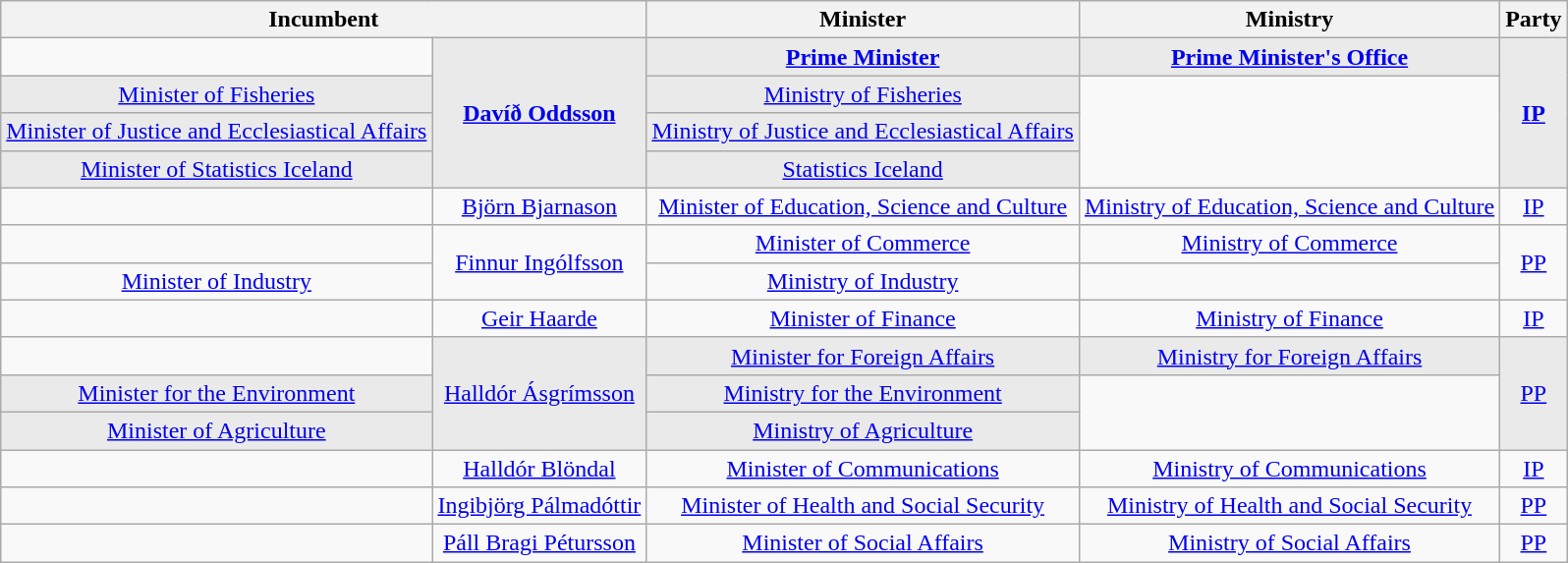<table class="wikitable" style="text-align: center;">
<tr>
<th colspan=2>Incumbent</th>
<th>Minister</th>
<th>Ministry</th>
<th>Party</th>
</tr>
<tr>
<td></td>
<td rowspan=4 style="background-color: #EAEAEA;"><strong><a href='#'>Davíð Oddsson</a></strong></td>
<td style="background-color: #EAEAEA;"><strong><a href='#'>Prime Minister</a><br></strong></td>
<td style="background-color: #EAEAEA;"><strong><a href='#'>Prime Minister's Office</a><br></strong></td>
<td rowspan=4 style="background-color: #EAEAEA;"><strong><a href='#'>IP</a></strong></td>
</tr>
<tr>
<td style="background-color: #EAEAEA;"><a href='#'>Minister of Fisheries</a><br></td>
<td style="background-color: #EAEAEA;"><a href='#'>Ministry of Fisheries</a><br></td>
</tr>
<tr>
<td style="background-color: #EAEAEA;"><a href='#'>Minister of Justice and Ecclesiastical Affairs</a><br></td>
<td style="background-color: #EAEAEA;"><a href='#'>Ministry of Justice and Ecclesiastical Affairs</a><br></td>
</tr>
<tr>
<td style="background-color: #EAEAEA;"><a href='#'>Minister of Statistics Iceland</a><br></td>
<td style="background-color: #EAEAEA;"><a href='#'>Statistics Iceland</a><br></td>
</tr>
<tr>
<td></td>
<td><a href='#'>Björn Bjarnason</a></td>
<td><a href='#'>Minister of Education, Science and Culture</a><br></td>
<td><a href='#'>Ministry of Education, Science and Culture</a><br></td>
<td><a href='#'>IP</a></td>
</tr>
<tr>
<td></td>
<td rowspan=2><a href='#'>Finnur Ingólfsson</a></td>
<td><a href='#'>Minister of Commerce</a><br></td>
<td><a href='#'>Ministry of Commerce</a><br></td>
<td rowspan=2><a href='#'>PP</a></td>
</tr>
<tr>
<td><a href='#'>Minister of Industry</a><br></td>
<td><a href='#'>Ministry of Industry</a><br></td>
</tr>
<tr>
<td></td>
<td><a href='#'>Geir Haarde</a></td>
<td><a href='#'>Minister of Finance</a><br></td>
<td><a href='#'>Ministry of Finance</a><br></td>
<td><a href='#'>IP</a></td>
</tr>
<tr>
<td></td>
<td rowspan=3 style="background-color: #EAEAEA;"><a href='#'>Halldór Ásgrímsson</a></td>
<td style="background-color: #EAEAEA;"><a href='#'>Minister for Foreign Affairs</a><br></td>
<td style="background-color: #EAEAEA;"><a href='#'>Ministry for Foreign Affairs</a><br></td>
<td rowspan=3 style="background-color: #EAEAEA;"><a href='#'>PP</a></td>
</tr>
<tr>
<td style="background-color: #EAEAEA;"><a href='#'>Minister for the Environment</a><br></td>
<td style="background-color: #EAEAEA;"><a href='#'>Ministry for the Environment</a><br></td>
</tr>
<tr>
<td style="background-color: #EAEAEA;"><a href='#'>Minister of Agriculture</a><br></td>
<td style="background-color: #EAEAEA;"><a href='#'>Ministry of Agriculture</a><br></td>
</tr>
<tr>
<td></td>
<td><a href='#'>Halldór Blöndal</a></td>
<td><a href='#'>Minister of Communications</a><br></td>
<td><a href='#'>Ministry of Communications</a><br></td>
<td><a href='#'>IP</a></td>
</tr>
<tr>
<td></td>
<td><a href='#'>Ingibjörg Pálmadóttir</a></td>
<td><a href='#'>Minister of Health and Social Security</a><br></td>
<td><a href='#'>Ministry of Health and Social Security</a><br></td>
<td><a href='#'>PP</a></td>
</tr>
<tr>
<td></td>
<td><a href='#'>Páll Bragi Pétursson</a></td>
<td><a href='#'>Minister of Social Affairs</a><br></td>
<td><a href='#'>Ministry of Social Affairs</a><br></td>
<td><a href='#'>PP</a></td>
</tr>
</table>
